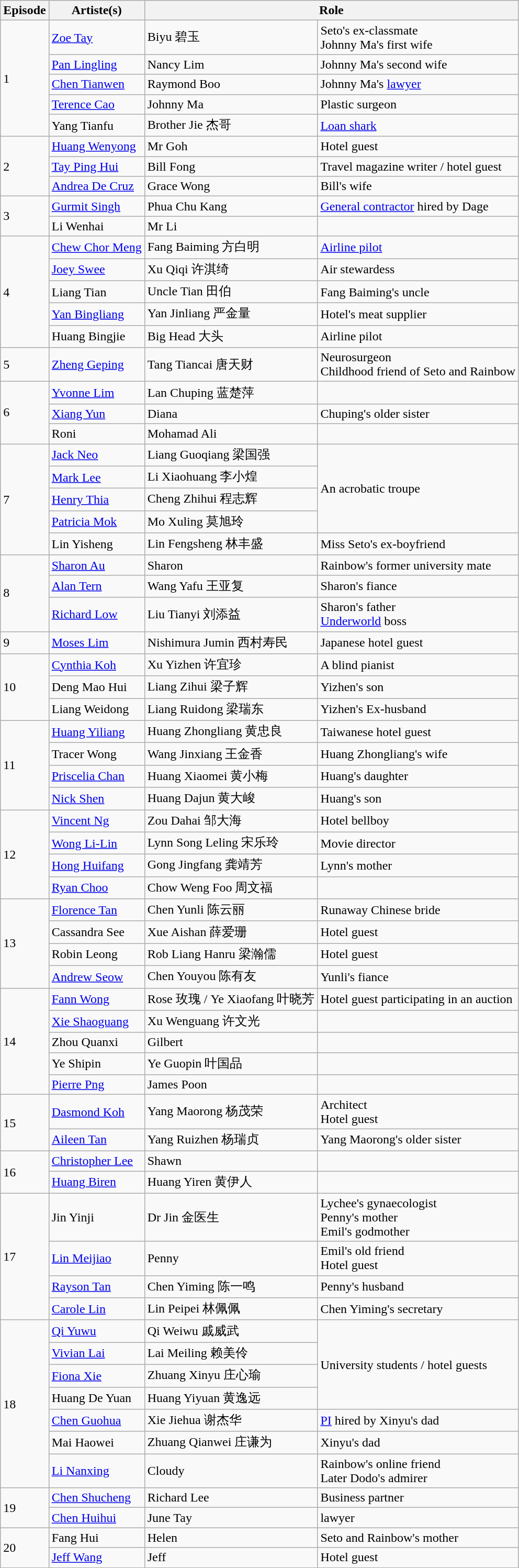<table class="wikitable">
<tr>
<th>Episode</th>
<th>Artiste(s)</th>
<th colspan="2">Role</th>
</tr>
<tr>
<td rowspan="5">1</td>
<td><a href='#'>Zoe Tay</a></td>
<td>Biyu 碧玉</td>
<td>Seto's ex-classmate<br>Johnny Ma's first wife</td>
</tr>
<tr>
<td><a href='#'>Pan Lingling</a></td>
<td>Nancy Lim</td>
<td>Johnny Ma's second wife</td>
</tr>
<tr>
<td><a href='#'>Chen Tianwen</a></td>
<td>Raymond Boo</td>
<td>Johnny Ma's <a href='#'>lawyer</a></td>
</tr>
<tr>
<td><a href='#'>Terence Cao</a></td>
<td>Johnny Ma</td>
<td>Plastic surgeon</td>
</tr>
<tr>
<td>Yang Tianfu</td>
<td>Brother Jie 杰哥</td>
<td><a href='#'>Loan shark</a></td>
</tr>
<tr>
<td rowspan="3">2</td>
<td><a href='#'>Huang Wenyong</a></td>
<td>Mr Goh</td>
<td>Hotel guest</td>
</tr>
<tr>
<td><a href='#'>Tay Ping Hui</a></td>
<td>Bill Fong</td>
<td>Travel magazine writer / hotel guest</td>
</tr>
<tr>
<td><a href='#'>Andrea De Cruz</a></td>
<td>Grace Wong</td>
<td>Bill's wife</td>
</tr>
<tr>
<td rowspan="2">3</td>
<td><a href='#'>Gurmit Singh</a></td>
<td>Phua Chu Kang</td>
<td><a href='#'>General contractor</a> hired by Dage</td>
</tr>
<tr>
<td>Li Wenhai</td>
<td>Mr Li</td>
<td></td>
</tr>
<tr>
<td rowspan="5">4</td>
<td><a href='#'>Chew Chor Meng</a></td>
<td>Fang Baiming 方白明</td>
<td><a href='#'>Airline pilot</a></td>
</tr>
<tr>
<td><a href='#'>Joey Swee</a></td>
<td>Xu Qiqi 许淇绮</td>
<td>Air stewardess</td>
</tr>
<tr>
<td>Liang Tian</td>
<td>Uncle Tian 田伯</td>
<td>Fang Baiming's uncle</td>
</tr>
<tr>
<td><a href='#'>Yan Bingliang</a></td>
<td>Yan Jinliang 严金量</td>
<td>Hotel's meat supplier</td>
</tr>
<tr>
<td>Huang Bingjie</td>
<td>Big Head 大头</td>
<td>Airline pilot</td>
</tr>
<tr>
<td>5</td>
<td><a href='#'>Zheng Geping</a></td>
<td>Tang Tiancai 唐天财</td>
<td>Neurosurgeon<br>Childhood friend of Seto and Rainbow</td>
</tr>
<tr>
<td rowspan="3">6</td>
<td><a href='#'>Yvonne Lim</a></td>
<td>Lan Chuping 蓝楚萍</td>
<td></td>
</tr>
<tr>
<td><a href='#'>Xiang Yun</a></td>
<td>Diana</td>
<td>Chuping's older sister</td>
</tr>
<tr>
<td>Roni</td>
<td>Mohamad Ali</td>
<td></td>
</tr>
<tr>
<td rowspan="5">7</td>
<td><a href='#'>Jack Neo</a></td>
<td>Liang Guoqiang 梁国强</td>
<td rowspan="4">An acrobatic troupe</td>
</tr>
<tr>
<td><a href='#'>Mark Lee</a></td>
<td>Li Xiaohuang 李小煌</td>
</tr>
<tr>
<td><a href='#'>Henry Thia</a></td>
<td>Cheng Zhihui 程志辉</td>
</tr>
<tr>
<td><a href='#'>Patricia Mok</a></td>
<td>Mo Xuling 莫旭玲</td>
</tr>
<tr>
<td>Lin Yisheng</td>
<td>Lin Fengsheng 林丰盛</td>
<td>Miss Seto's ex-boyfriend</td>
</tr>
<tr>
<td rowspan="3">8</td>
<td><a href='#'>Sharon Au</a></td>
<td>Sharon</td>
<td>Rainbow's former university mate</td>
</tr>
<tr>
<td><a href='#'>Alan Tern</a></td>
<td>Wang Yafu 王亚复</td>
<td>Sharon's fiance</td>
</tr>
<tr>
<td><a href='#'>Richard Low</a></td>
<td>Liu Tianyi 刘添益</td>
<td>Sharon's father<br><a href='#'>Underworld</a> boss</td>
</tr>
<tr>
<td>9</td>
<td><a href='#'>Moses Lim</a></td>
<td>Nishimura Jumin 西村寿民</td>
<td>Japanese hotel guest</td>
</tr>
<tr>
<td rowspan="3">10</td>
<td><a href='#'>Cynthia Koh</a></td>
<td>Xu Yizhen 许宜珍</td>
<td>A blind pianist</td>
</tr>
<tr>
<td>Deng Mao Hui</td>
<td>Liang Zihui 梁子辉</td>
<td>Yizhen's son</td>
</tr>
<tr>
<td>Liang Weidong</td>
<td>Liang Ruidong 梁瑞东</td>
<td>Yizhen's Ex-husband</td>
</tr>
<tr>
<td rowspan="4">11</td>
<td><a href='#'>Huang Yiliang</a></td>
<td>Huang Zhongliang 黄忠良</td>
<td>Taiwanese hotel guest</td>
</tr>
<tr>
<td>Tracer Wong</td>
<td>Wang Jinxiang 王金香</td>
<td>Huang Zhongliang's wife</td>
</tr>
<tr>
<td><a href='#'>Priscelia Chan</a></td>
<td>Huang Xiaomei 黄小梅</td>
<td>Huang's daughter</td>
</tr>
<tr>
<td><a href='#'>Nick Shen</a></td>
<td>Huang Dajun 黄大峻</td>
<td>Huang's son</td>
</tr>
<tr>
<td rowspan="4">12</td>
<td><a href='#'>Vincent Ng</a></td>
<td>Zou Dahai 邹大海</td>
<td>Hotel bellboy</td>
</tr>
<tr>
<td><a href='#'>Wong Li-Lin</a></td>
<td>Lynn Song Leling 宋乐玲</td>
<td>Movie director</td>
</tr>
<tr>
<td><a href='#'>Hong Huifang</a></td>
<td>Gong Jingfang 龚靖芳</td>
<td>Lynn's mother</td>
</tr>
<tr>
<td><a href='#'>Ryan Choo</a></td>
<td>Chow Weng Foo 周文福</td>
<td></td>
</tr>
<tr>
<td rowspan="4">13</td>
<td><a href='#'>Florence Tan</a></td>
<td>Chen Yunli 陈云丽</td>
<td>Runaway Chinese bride</td>
</tr>
<tr>
<td>Cassandra See</td>
<td>Xue Aishan 薛爱珊</td>
<td>Hotel guest</td>
</tr>
<tr>
<td>Robin Leong</td>
<td>Rob Liang Hanru 梁瀚儒</td>
<td>Hotel guest</td>
</tr>
<tr>
<td><a href='#'>Andrew Seow</a></td>
<td>Chen Youyou 陈有友</td>
<td>Yunli's fiance</td>
</tr>
<tr>
<td rowspan="5">14</td>
<td><a href='#'>Fann Wong</a></td>
<td>Rose 玫瑰 / Ye Xiaofang 叶晓芳</td>
<td>Hotel guest participating in an auction</td>
</tr>
<tr>
<td><a href='#'>Xie Shaoguang</a></td>
<td>Xu Wenguang 许文光</td>
<td></td>
</tr>
<tr>
<td>Zhou Quanxi</td>
<td>Gilbert</td>
<td></td>
</tr>
<tr>
<td>Ye Shipin</td>
<td>Ye Guopin 叶国品</td>
<td></td>
</tr>
<tr>
<td><a href='#'>Pierre Png</a></td>
<td>James Poon</td>
<td></td>
</tr>
<tr>
<td rowspan="2">15</td>
<td><a href='#'>Dasmond Koh</a></td>
<td>Yang Maorong 杨茂荣</td>
<td>Architect<br>Hotel guest</td>
</tr>
<tr>
<td><a href='#'>Aileen Tan</a></td>
<td>Yang Ruizhen 杨瑞贞</td>
<td>Yang Maorong's older sister</td>
</tr>
<tr>
<td rowspan="2">16</td>
<td><a href='#'>Christopher Lee</a></td>
<td>Shawn</td>
<td></td>
</tr>
<tr>
<td><a href='#'>Huang Biren</a></td>
<td>Huang Yiren 黄伊人</td>
<td></td>
</tr>
<tr>
<td rowspan="4">17</td>
<td>Jin Yinji</td>
<td>Dr Jin 金医生</td>
<td>Lychee's gynaecologist <br> Penny's mother <br> Emil's godmother</td>
</tr>
<tr>
<td><a href='#'>Lin Meijiao</a></td>
<td>Penny</td>
<td>Emil's old friend<br>Hotel guest</td>
</tr>
<tr>
<td><a href='#'>Rayson Tan</a></td>
<td>Chen Yiming 陈一鸣</td>
<td>Penny's husband</td>
</tr>
<tr>
<td><a href='#'>Carole Lin</a></td>
<td>Lin Peipei 林佩佩</td>
<td>Chen Yiming's secretary</td>
</tr>
<tr>
<td rowspan="7">18</td>
<td><a href='#'>Qi Yuwu</a></td>
<td>Qi Weiwu 戚威武</td>
<td rowspan="4">University students / hotel guests</td>
</tr>
<tr>
<td><a href='#'>Vivian Lai</a></td>
<td>Lai Meiling 赖美伶</td>
</tr>
<tr>
<td><a href='#'>Fiona Xie</a></td>
<td>Zhuang Xinyu 庄心瑜</td>
</tr>
<tr>
<td>Huang De Yuan</td>
<td>Huang Yiyuan 黄逸远</td>
</tr>
<tr>
<td><a href='#'>Chen Guohua</a></td>
<td>Xie Jiehua 谢杰华</td>
<td><a href='#'>PI</a> hired by Xinyu's dad</td>
</tr>
<tr>
<td>Mai Haowei</td>
<td>Zhuang Qianwei 庄谦为</td>
<td>Xinyu's dad</td>
</tr>
<tr>
<td><a href='#'>Li Nanxing</a></td>
<td>Cloudy</td>
<td>Rainbow's online friend <br> Later Dodo's admirer</td>
</tr>
<tr>
<td rowspan="2">19</td>
<td><a href='#'>Chen Shucheng</a></td>
<td>Richard Lee</td>
<td>Business partner</td>
</tr>
<tr>
<td><a href='#'>Chen Huihui</a></td>
<td>June Tay</td>
<td>lawyer</td>
</tr>
<tr>
<td rowspan="2">20</td>
<td>Fang Hui</td>
<td>Helen</td>
<td>Seto and Rainbow's mother</td>
</tr>
<tr>
<td><a href='#'>Jeff Wang</a></td>
<td>Jeff</td>
<td>Hotel guest</td>
</tr>
</table>
